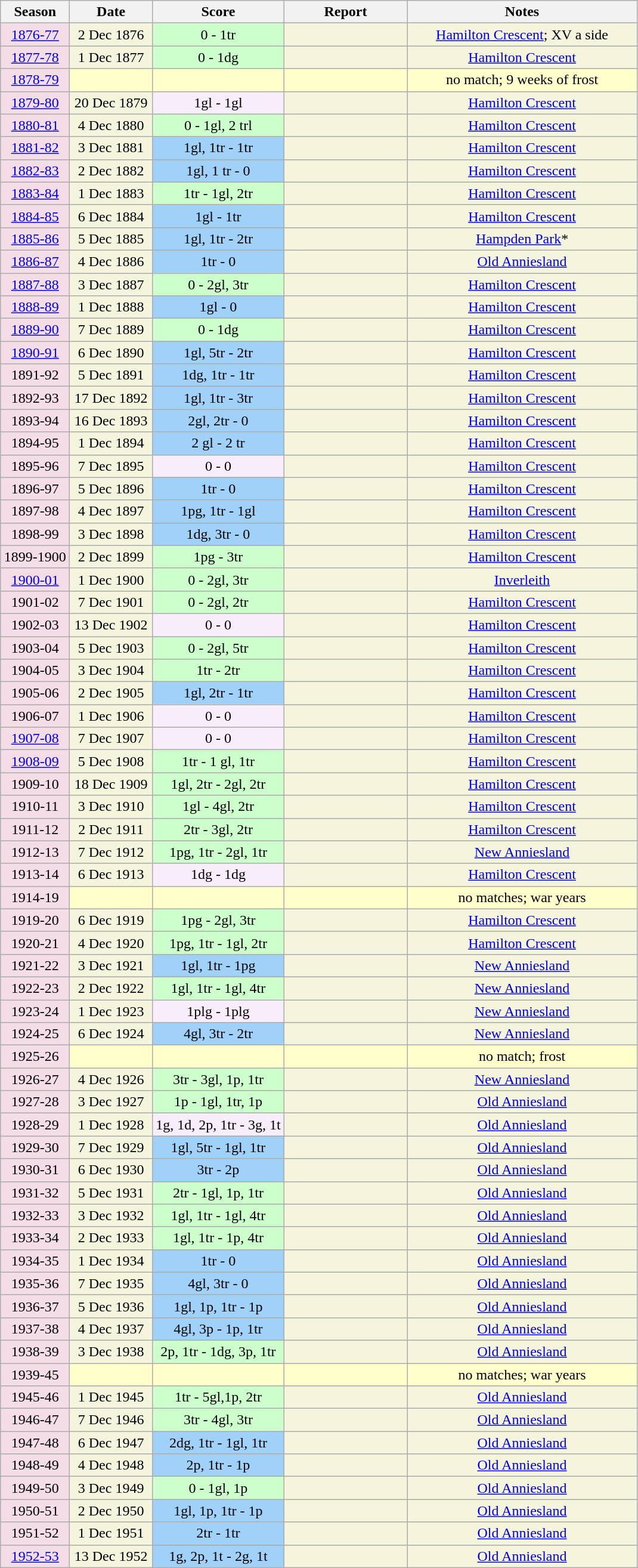<table class="wikitable" style="text-align: center;">
<tr>
<th width="70">Season</th>
<th width="85">Date</th>
<th style="width:140px;">Score</th>
<th style="width:130px;">Report</th>
<th style="width:250px;">Notes</th>
</tr>
<tr style="background:#f5f4dc;">
<td style="background: #F4DDE7;"><a href='#'>1876-77</a></td>
<td>2 Dec 1876</td>
<td style="text-align:center; background:#cfc;">0 - 1tr</td>
<td></td>
<td><a href='#'>Hamilton Crescent</a>; XV a side</td>
</tr>
<tr style="background:#f5f4dc;">
<td style="background: #F4DDE7;"><a href='#'>1877-78</a></td>
<td>1 Dec 1877</td>
<td style="text-align:center; background:#cfc;">0 - 1dg</td>
<td></td>
<td><a href='#'>Hamilton Crescent</a></td>
</tr>
<tr style="background:#ffc;">
<td style="background: #F4DDE7;"><a href='#'>1878-79</a></td>
<td></td>
<td></td>
<td></td>
<td>no match; 9 weeks of frost</td>
</tr>
<tr style="background:#f5f4dc;">
<td style="background: #F4DDE7;"><a href='#'>1879-80</a></td>
<td>20 Dec 1879</td>
<td style="text-align:center; background:#f8edfa;">1gl - 1gl</td>
<td></td>
<td><a href='#'>Hamilton Crescent</a></td>
</tr>
<tr style="background:#f5f4dc;">
<td style="background: #F4DDE7;"><a href='#'>1880-81</a></td>
<td>4 Dec 1880</td>
<td style="text-align:center; background:#cfc;">0 - 1gl, 2 trl</td>
<td></td>
<td><a href='#'>Hamilton Crescent</a></td>
</tr>
<tr style="background:#f5f4dc;">
<td style="background: #F4DDE7;"><a href='#'>1881-82</a></td>
<td>3 Dec 1881</td>
<td style="text-align:center; background:#A0D1F9;">1gl, 1tr - 1tr</td>
<td></td>
<td><a href='#'>Hamilton Crescent</a></td>
</tr>
<tr style="background:#f5f4dc;">
<td style="background: #F4DDE7;"><a href='#'>1882-83</a></td>
<td>2 Dec 1882</td>
<td style="text-align:center; background:#A0D1F9;">1gl, 1 tr - 0</td>
<td></td>
<td><a href='#'>Hamilton Crescent</a></td>
</tr>
<tr style="background:#f5f4dc;">
<td style="background: #F4DDE7;"><a href='#'>1883-84</a></td>
<td>1 Dec 1883</td>
<td style="text-align:center; background:#cfc;">1tr - 1gl, 2tr</td>
<td></td>
<td><a href='#'>Hamilton Crescent</a></td>
</tr>
<tr style="background:#f5f4dc;">
<td style="background: #F4DDE7;"><a href='#'>1884-85</a></td>
<td>6 Dec 1884</td>
<td style="text-align:center; background:#A0D1F9;">1gl - 1tr</td>
<td></td>
<td><a href='#'>Hamilton Crescent</a></td>
</tr>
<tr style="background:#f5f4dc;">
<td style="background: #F4DDE7;"><a href='#'>1885-86</a></td>
<td>5 Dec 1885</td>
<td style="text-align:center; background:#A0D1F9;">1gl, 1tr - 2tr</td>
<td></td>
<td><a href='#'>Hampden Park</a>*</td>
</tr>
<tr style="background:#f5f4dc;">
<td style="background: #F4DDE7;"><a href='#'>1886-87</a></td>
<td>4 Dec 1886</td>
<td style="text-align:center; background:#A0D1F9;">1tr - 0</td>
<td></td>
<td><a href='#'>Old Anniesland</a></td>
</tr>
<tr style="background:#f5f4dc;">
<td style="background: #F4DDE7;"><a href='#'>1887-88</a></td>
<td>3 Dec 1887</td>
<td style="text-align:center; background:#cfc;">0 - 2gl, 3tr</td>
<td></td>
<td><a href='#'>Hamilton Crescent</a></td>
</tr>
<tr style="background:#f5f4dc;">
<td style="background: #F4DDE7;"><a href='#'>1888-89</a></td>
<td>1 Dec 1888</td>
<td style="text-align:center; background:#A0D1F9;">1gl - 0</td>
<td></td>
<td><a href='#'>Hamilton Crescent</a></td>
</tr>
<tr style="background:#f5f4dc;">
<td style="background: #F4DDE7;"><a href='#'>1889-90</a></td>
<td>7 Dec 1889</td>
<td style="text-align:center; background:#cfc;">0 - 1dg</td>
<td></td>
<td><a href='#'>Hamilton Crescent</a></td>
</tr>
<tr style="background:#f5f4dc;">
<td style="background: #F4DDE7;"><a href='#'>1890-91</a></td>
<td>6 Dec 1890</td>
<td style="text-align:center; background:#A0D1F9;">1gl, 5tr - 2tr</td>
<td></td>
<td><a href='#'>Hamilton Crescent</a></td>
</tr>
<tr style="background:#f5f4dc;">
<td style="background: #F4DDE7;">1891-92</td>
<td>5 Dec 1891</td>
<td style="text-align:center; background:#A0D1F9;">1dg, 1tr - 1tr</td>
<td></td>
<td><a href='#'>Hamilton Crescent</a></td>
</tr>
<tr style="background:#f5f4dc;">
<td style="background: #F4DDE7;">1892-93</td>
<td>17 Dec 1892</td>
<td style="text-align:center; background:#A0D1F9;">1gl, 1tr - 3tr</td>
<td></td>
<td><a href='#'>Hamilton Crescent</a></td>
</tr>
<tr style="background:#f5f4dc;">
<td style="background: #F4DDE7;">1893-94</td>
<td>16 Dec 1893</td>
<td style="text-align:center; background:#A0D1F9;">2gl, 2tr - 0</td>
<td></td>
<td><a href='#'>Hamilton Crescent</a></td>
</tr>
<tr style="background:#f5f4dc;">
<td style="background: #F4DDE7;">1894-95</td>
<td>1 Dec 1894</td>
<td style="text-align:center; background:#A0D1F9;">2 gl - 2 tr</td>
<td></td>
<td><a href='#'>Hamilton Crescent</a></td>
</tr>
<tr style="background:#f5f4dc;">
<td style="background: #F4DDE7;">1895-96</td>
<td>7 Dec 1895</td>
<td style="text-align:center; background:#f8edfa;">0 - 0</td>
<td></td>
<td><a href='#'>Hamilton Crescent</a></td>
</tr>
<tr style="background:#f5f4dc;">
<td style="background: #F4DDE7;">1896-97</td>
<td>5 Dec 1896</td>
<td style="text-align:center; background:#A0D1F9;">1tr - 0</td>
<td></td>
<td><a href='#'>Hamilton Crescent</a></td>
</tr>
<tr style="background:#f5f4dc;">
<td style="background: #F4DDE7;">1897-98</td>
<td>4 Dec 1897</td>
<td style="text-align:center; background:#A0D1F9;">1pg, 1tr - 1gl</td>
<td></td>
<td><a href='#'>Hamilton Crescent</a></td>
</tr>
<tr style="background:#f5f4dc;">
<td style="background: #F4DDE7;">1898-99</td>
<td>3 Dec 1898</td>
<td style="text-align:center; background:#A0D1F9;">1dg, 3tr - 0</td>
<td></td>
<td><a href='#'>Hamilton Crescent</a></td>
</tr>
<tr style="background:#f5f4dc;">
<td style="background: #F4DDE7;">1899-1900</td>
<td>2 Dec 1899</td>
<td style="text-align:center; background:#cfc;">1pg - 3tr</td>
<td></td>
<td><a href='#'>Hamilton Crescent</a></td>
</tr>
<tr style="background:#f5f4dc;">
<td style="background: #F4DDE7;"><a href='#'>1900-01</a></td>
<td>1 Dec 1900</td>
<td style="text-align:center; background:#cfc;">0 - 2gl, 3tr</td>
<td></td>
<td><a href='#'>Inverleith</a></td>
</tr>
<tr style="background:#f5f4dc;">
<td style="background: #F4DDE7;">1901-02</td>
<td>7 Dec 1901</td>
<td style="text-align:center; background:#cfc;">0 - 2gl, 2tr</td>
<td></td>
<td><a href='#'>Hamilton Crescent</a></td>
</tr>
<tr style="background:#f5f4dc;">
<td style="background: #F4DDE7;">1902-03</td>
<td>13 Dec 1902</td>
<td style="text-align:center; background:#f8edfa;">0 - 0</td>
<td></td>
<td><a href='#'>Hamilton Crescent</a></td>
</tr>
<tr style="background:#f5f4dc;">
<td style="background: #F4DDE7;">1903-04</td>
<td>5 Dec 1903</td>
<td style="text-align:center; background:#cfc;">0 - 2gl, 5tr</td>
<td></td>
<td><a href='#'>Hamilton Crescent</a></td>
</tr>
<tr style="background:#f5f4dc;">
<td style="background: #F4DDE7;">1904-05</td>
<td>3 Dec 1904</td>
<td style="text-align:center; background:#cfc;">1tr - 2tr</td>
<td></td>
<td><a href='#'>Hamilton Crescent</a></td>
</tr>
<tr style="background:#f5f4dc;">
<td style="background: #F4DDE7;">1905-06</td>
<td>2 Dec 1905</td>
<td style="text-align:center; background:#A0D1F9;">1gl, 2tr - 1tr</td>
<td></td>
<td><a href='#'>Hamilton Crescent</a></td>
</tr>
<tr style="background:#f5f4dc;">
<td style="background: #F4DDE7;">1906-07</td>
<td>1 Dec 1906</td>
<td style="text-align:center; background:#f8edfa;">0 - 0</td>
<td></td>
<td><a href='#'>Hamilton Crescent</a></td>
</tr>
<tr style="background:#f5f4dc;">
<td style="background: #F4DDE7;"><a href='#'>1907-08</a></td>
<td>7 Dec 1907</td>
<td style="text-align:center; background:#f8edfa;">0 - 0</td>
<td></td>
<td><a href='#'>Hamilton Crescent</a></td>
</tr>
<tr style="background:#f5f4dc;">
<td style="background: #F4DDE7;"><a href='#'>1908-09</a></td>
<td>5 Dec 1908</td>
<td style="text-align:center; background:#cfc;">1tr - 1 gl, 1tr</td>
<td></td>
<td><a href='#'>Hamilton Crescent</a></td>
</tr>
<tr style="background:#f5f4dc;">
<td style="background: #F4DDE7;">1909-10</td>
<td>18 Dec 1909</td>
<td style="text-align:center; background:#cfc;">1gl, 2tr - 2gl, 2tr</td>
<td></td>
<td><a href='#'>Hamilton Crescent</a></td>
</tr>
<tr style="background:#f5f4dc;">
<td style="background: #F4DDE7;">1910-11</td>
<td>3 Dec 1910</td>
<td style="text-align:center; background:#cfc;">1gl - 4gl, 2tr</td>
<td></td>
<td><a href='#'>Hamilton Crescent</a></td>
</tr>
<tr style="background:#f5f4dc;">
<td style="background: #F4DDE7;">1911-12</td>
<td>2 Dec 1911</td>
<td style="text-align:center; background:#cfc;">2tr - 3gl, 2tr</td>
<td></td>
<td><a href='#'>Hamilton Crescent</a></td>
</tr>
<tr style="background:#f5f4dc;">
<td style="background: #F4DDE7;">1912-13</td>
<td>7 Dec 1912</td>
<td style="text-align:center; background:#cfc;">1pg, 1tr - 2gl, 1tr</td>
<td></td>
<td><a href='#'>New Anniesland</a></td>
</tr>
<tr style="background:#f5f4dc;">
<td style="background: #F4DDE7;">1913-14</td>
<td>6 Dec 1913</td>
<td style="text-align:center; background:#f8edfa;">1dg - 1dg</td>
<td></td>
<td><a href='#'>Hamilton Crescent</a></td>
</tr>
<tr style="background:#ffc;">
<td style="background: #F4DDE7;">1914-19</td>
<td></td>
<td></td>
<td></td>
<td>no matches; war years</td>
</tr>
<tr style="background:#f5f4dc;">
<td style="background: #F4DDE7;">1919-20</td>
<td>6 Dec 1919</td>
<td style="text-align:center; background:#cfc;">1pg - 2gl, 3tr</td>
<td></td>
<td><a href='#'>Hamilton Crescent</a></td>
</tr>
<tr style="background:#f5f4dc;">
<td style="background: #F4DDE7;">1920-21</td>
<td>4 Dec 1920</td>
<td style="text-align:center; background:#cfc;">1pg, 1tr - 1gl, 2tr</td>
<td></td>
<td><a href='#'>Hamilton Crescent</a></td>
</tr>
<tr style="background:#f5f4dc;">
<td style="background: #F4DDE7;">1921-22</td>
<td>3 Dec 1921</td>
<td style="text-align:center; background:#A0D1F9;">1gl, 1tr - 1pg</td>
<td></td>
<td><a href='#'>New Anniesland</a></td>
</tr>
<tr style="background:#f5f4dc;">
<td style="background: #F4DDE7;">1922-23</td>
<td>2 Dec 1922</td>
<td style="text-align:center; background:#cfc;">1gl, 1tr - 1gl, 4tr</td>
<td></td>
<td><a href='#'>New Anniesland</a></td>
</tr>
<tr style="background:#f5f4dc;">
<td style="background: #F4DDE7;">1923-24</td>
<td>1 Dec 1923</td>
<td style="text-align:center; background:#f8edfa;">1plg - 1plg</td>
<td></td>
<td><a href='#'>New Anniesland</a></td>
</tr>
<tr style="background:#f5f4dc;">
<td style="background: #F4DDE7;">1924-25</td>
<td>6 Dec 1924</td>
<td style="text-align:center; background:#A0D1F9;">4gl, 3tr - 2tr</td>
<td></td>
<td><a href='#'>New Anniesland</a></td>
</tr>
<tr style="background:#ffc;">
<td style="background: #F4DDE7;">1925-26</td>
<td></td>
<td></td>
<td> </td>
<td>no match; frost</td>
</tr>
<tr style="background:#f5f4dc;">
<td style="background: #F4DDE7;">1926-27</td>
<td>4 Dec 1926</td>
<td style="text-align:center; background:#cfc;">3tr - 3gl, 1p, 1tr</td>
<td></td>
<td><a href='#'>New Anniesland</a></td>
</tr>
<tr style="background:#f5f4dc;">
<td style="background: #F4DDE7;">1927-28</td>
<td>3 Dec 1927</td>
<td style="text-align:center; background:#cfc;">1p - 1gl, 1tr, 1p</td>
<td></td>
<td><a href='#'>Old Anniesland</a></td>
</tr>
<tr style="background:#f5f4dc;">
<td style="background: #F4DDE7;">1928-29</td>
<td>1 Dec 1928</td>
<td style="text-align:center; background:#f8edfa;">1g, 1d, 2p, 1tr - 3g, 1t</td>
<td></td>
<td><a href='#'>Old Anniesland</a></td>
</tr>
<tr style="background:#f5f4dc;">
<td style="background: #F4DDE7;">1929-30</td>
<td>7 Dec 1929</td>
<td style="text-align:center; background:#A0D1F9;">1gl, 5tr - 1gl, 1tr</td>
<td></td>
<td><a href='#'>Old Anniesland</a></td>
</tr>
<tr style="background:#f5f4dc;">
<td style="background: #F4DDE7;">1930-31</td>
<td>6 Dec 1930</td>
<td style="text-align:center; background:#A0D1F9;">3tr - 2p</td>
<td></td>
<td><a href='#'>Old Anniesland</a></td>
</tr>
<tr style="background:#f5f4dc;">
<td style="background: #F4DDE7;">1931-32</td>
<td>5 Dec 1931</td>
<td style="text-align:center; background:#cfc;">2tr - 1gl, 1p, 1tr</td>
<td></td>
<td><a href='#'>Old Anniesland</a></td>
</tr>
<tr style="background:#f5f4dc;">
<td style="background: #F4DDE7;">1932-33</td>
<td>3 Dec 1932</td>
<td style="text-align:center; background:#cfc;">1gl, 1tr - 1gl, 4tr</td>
<td></td>
<td><a href='#'>Old Anniesland</a></td>
</tr>
<tr style="background:#f5f4dc;">
<td style="background: #F4DDE7;">1933-34</td>
<td>2 Dec 1933</td>
<td style="text-align:center; background:#cfc;">1gl, 1tr - 1p, 4tr</td>
<td></td>
<td><a href='#'>Old Anniesland</a></td>
</tr>
<tr style="background:#f5f4dc;">
<td style="background: #F4DDE7;">1934-35</td>
<td>1 Dec 1934</td>
<td style="text-align:center; background:#A0D1F9;">1tr - 0</td>
<td></td>
<td><a href='#'>Old Anniesland</a></td>
</tr>
<tr style="background:#f5f4dc;">
<td style="background: #F4DDE7;">1935-36</td>
<td>7 Dec 1935</td>
<td style="text-align:center; background:#A0D1F9;">4gl, 3tr - 0</td>
<td></td>
<td><a href='#'>Old Anniesland</a></td>
</tr>
<tr style="background:#f5f4dc;">
<td style="background: #F4DDE7;">1936-37</td>
<td>5 Dec 1936</td>
<td style="text-align:center; background:#A0D1F9;">1gl, 1p, 1tr - 1p</td>
<td></td>
<td><a href='#'>Old Anniesland</a></td>
</tr>
<tr style="background:#f5f4dc;">
<td style="background: #F4DDE7;">1937-38</td>
<td>4 Dec 1937</td>
<td style="text-align:center; background:#A0D1F9;">4gl, 3p - 1p, 1tr</td>
<td></td>
<td><a href='#'>Old Anniesland</a></td>
</tr>
<tr style="background:#f5f4dc;">
<td style="background: #F4DDE7;">1938-39</td>
<td>3 Dec 1938</td>
<td style="text-align:center; background:#cfc;">2p, 1tr - 1dg, 3p, 1tr</td>
<td></td>
<td><a href='#'>Old Anniesland</a></td>
</tr>
<tr style="background:#ffc;">
<td style="background: #F4DDE7;">1939-45</td>
<td></td>
<td></td>
<td></td>
<td>no matches; war years</td>
</tr>
<tr style="background:#f5f4dc;">
<td style="background: #F4DDE7;">1945-46</td>
<td>1 Dec 1945</td>
<td style="text-align:center; background:#cfc;">1tr - 5gl,1p, 2tr</td>
<td></td>
<td><a href='#'>Old Anniesland</a></td>
</tr>
<tr style="background:#f5f4dc;">
<td style="background: #F4DDE7;">1946-47</td>
<td>7 Dec 1946</td>
<td style="text-align:center; background:#cfc;">3tr - 4gl, 3tr</td>
<td></td>
<td><a href='#'>Old Anniesland</a></td>
</tr>
<tr style="background:#f5f4dc;">
<td style="background: #F4DDE7;">1947-48</td>
<td>6 Dec 1947</td>
<td style="text-align:center; background:#A0D1F9;">2dg, 1tr - 1gl, 1tr</td>
<td></td>
<td><a href='#'>Old Anniesland</a></td>
</tr>
<tr style="background:#f5f4dc;">
<td style="background: #F4DDE7;">1948-49</td>
<td>4 Dec 1948</td>
<td style="text-align:center; background:#A0D1F9;">2p, 1tr - 1p</td>
<td></td>
<td><a href='#'>Old Anniesland</a></td>
</tr>
<tr style="background:#f5f4dc;">
<td style="background: #F4DDE7;">1949-50</td>
<td>3 Dec 1949</td>
<td style="text-align:center; background:#cfc;">0 - 1gl, 1p</td>
<td></td>
<td><a href='#'>Old Anniesland</a></td>
</tr>
<tr style="background:#f5f4dc;">
<td style="background: #F4DDE7;">1950-51</td>
<td>2 Dec 1950</td>
<td style="text-align:center; background:#A0D1F9;">1gl, 1p, 1tr - 1p</td>
<td></td>
<td><a href='#'>Old Anniesland</a></td>
</tr>
<tr style="background:#f5f4dc;">
<td style="background: #F4DDE7;">1951-52</td>
<td>1 Dec 1951</td>
<td style="text-align:center; background:#A0D1F9;">2tr - 1tr</td>
<td></td>
<td><a href='#'>Old Anniesland</a></td>
</tr>
<tr style="background:#f5f4dc;">
<td style="background: #F4DDE7;"><a href='#'>1952-53</a></td>
<td>13 Dec 1952</td>
<td style="text-align:center; background:#A0D1F9;">1g, 2p, 1t - 2g, 1t</td>
<td></td>
<td><a href='#'>Old Anniesland</a></td>
</tr>
</table>
